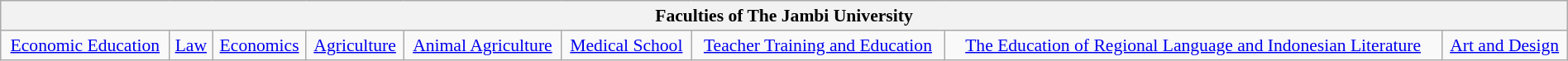<table class="wikitable" style="font-size:90%;width:100%;border:0px;text-align:center;line-height:120%;">
<tr>
<th colspan="9"><strong>Faculties of The Jambi University</strong></th>
</tr>
<tr>
<td><a href='#'>Economic Education</a></td>
<td><a href='#'>Law</a></td>
<td><a href='#'>Economics</a></td>
<td><a href='#'>Agriculture</a></td>
<td><a href='#'>Animal Agriculture</a></td>
<td><a href='#'>Medical School</a></td>
<td><a href='#'>Teacher Training and Education</a></td>
<td><a href='#'>The Education of Regional Language and Indonesian Literature</a></td>
<td><a href='#'>Art and Design</a></td>
</tr>
</table>
